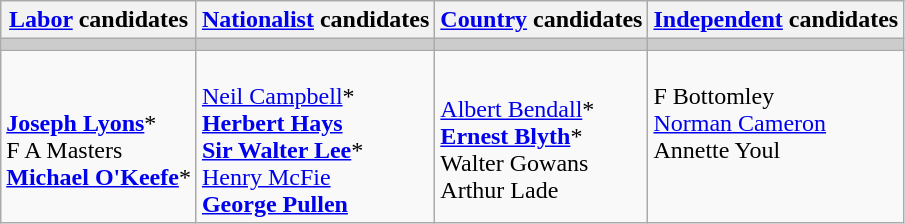<table class="wikitable">
<tr>
<th><a href='#'>Labor</a> candidates</th>
<th><a href='#'>Nationalist</a> candidates</th>
<th><a href='#'>Country</a> candidates</th>
<th><a href='#'>Independent</a> candidates</th>
</tr>
<tr bgcolor="#cccccc">
<td></td>
<td></td>
<td></td>
<td></td>
</tr>
<tr>
<td><br><strong><a href='#'>Joseph Lyons</a></strong>*<br>
F A Masters<br>
<strong><a href='#'>Michael O'Keefe</a></strong>*</td>
<td><br><a href='#'>Neil Campbell</a>*<br>
<strong><a href='#'>Herbert Hays</a></strong><br>
<strong><a href='#'>Sir Walter Lee</a></strong>*<br>
<a href='#'>Henry McFie</a><br>
<strong><a href='#'>George Pullen</a></strong></td>
<td><br><a href='#'>Albert Bendall</a>*<br>
<strong><a href='#'>Ernest Blyth</a></strong>*<br>
Walter Gowans<br>
Arthur Lade</td>
<td valign=top><br>F Bottomley<br>
<a href='#'>Norman Cameron</a><br>
Annette Youl</td>
</tr>
</table>
